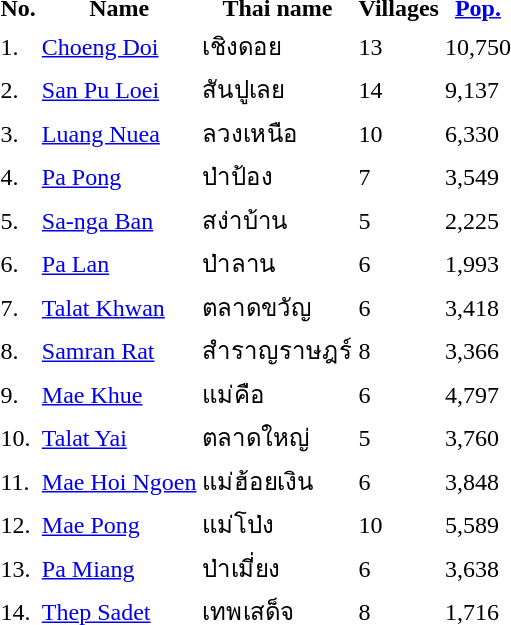<table>
<tr>
<th>No.</th>
<th>Name</th>
<th>Thai name</th>
<th>Villages</th>
<th><a href='#'>Pop.</a></th>
</tr>
<tr>
<td>1.</td>
<td><a href='#'>Choeng Doi</a></td>
<td>เชิงดอย</td>
<td>13</td>
<td>10,750</td>
<td></td>
</tr>
<tr>
<td>2.</td>
<td><a href='#'>San Pu Loei</a></td>
<td>สันปูเลย</td>
<td>14</td>
<td>9,137</td>
<td></td>
</tr>
<tr>
<td>3.</td>
<td><a href='#'>Luang Nuea</a></td>
<td>ลวงเหนือ</td>
<td>10</td>
<td>6,330</td>
<td></td>
</tr>
<tr>
<td>4.</td>
<td><a href='#'>Pa Pong</a></td>
<td>ป่าป้อง</td>
<td>7</td>
<td>3,549</td>
<td></td>
</tr>
<tr>
<td>5.</td>
<td><a href='#'>Sa-nga Ban</a></td>
<td>สง่าบ้าน</td>
<td>5</td>
<td>2,225</td>
<td></td>
</tr>
<tr>
<td>6.</td>
<td><a href='#'>Pa Lan</a></td>
<td>ป่าลาน</td>
<td>6</td>
<td>1,993</td>
<td></td>
</tr>
<tr>
<td>7.</td>
<td><a href='#'>Talat Khwan</a></td>
<td>ตลาดขวัญ</td>
<td>6</td>
<td>3,418</td>
<td></td>
</tr>
<tr>
<td>8.</td>
<td><a href='#'>Samran Rat</a></td>
<td>สำราญราษฎร์</td>
<td>8</td>
<td>3,366</td>
<td></td>
</tr>
<tr>
<td>9.</td>
<td><a href='#'>Mae Khue</a></td>
<td>แม่คือ</td>
<td>6</td>
<td>4,797</td>
<td></td>
</tr>
<tr>
<td>10.</td>
<td><a href='#'>Talat Yai</a></td>
<td>ตลาดใหญ่</td>
<td>5</td>
<td>3,760</td>
<td></td>
</tr>
<tr>
<td>11.</td>
<td><a href='#'>Mae Hoi Ngoen</a></td>
<td>แม่ฮ้อยเงิน</td>
<td>6</td>
<td>3,848</td>
<td></td>
</tr>
<tr>
<td>12.</td>
<td><a href='#'>Mae Pong</a></td>
<td>แม่โป่ง</td>
<td>10</td>
<td>5,589</td>
<td></td>
</tr>
<tr>
<td>13.</td>
<td><a href='#'>Pa Miang</a></td>
<td>ป่าเมี่ยง</td>
<td>6</td>
<td>3,638</td>
<td></td>
</tr>
<tr>
<td>14.</td>
<td><a href='#'>Thep Sadet</a></td>
<td>เทพเสด็จ</td>
<td>8</td>
<td>1,716</td>
<td></td>
</tr>
</table>
